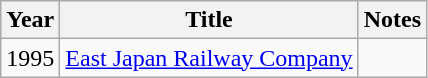<table class="wikitable">
<tr>
<th>Year</th>
<th>Title</th>
<th>Notes</th>
</tr>
<tr>
<td>1995</td>
<td><a href='#'>East Japan Railway Company</a></td>
<td></td>
</tr>
</table>
